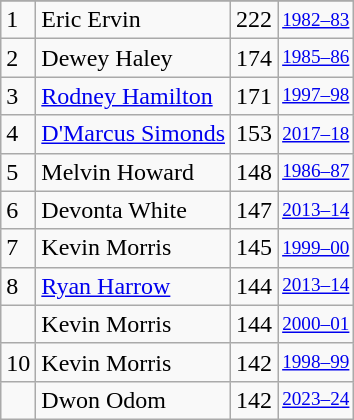<table class="wikitable">
<tr>
</tr>
<tr>
<td>1</td>
<td>Eric Ervin</td>
<td>222</td>
<td style="font-size:80%;"><a href='#'>1982–83</a></td>
</tr>
<tr>
<td>2</td>
<td>Dewey Haley</td>
<td>174</td>
<td style="font-size:80%;"><a href='#'>1985–86</a></td>
</tr>
<tr>
<td>3</td>
<td><a href='#'>Rodney Hamilton</a></td>
<td>171</td>
<td style="font-size:80%;"><a href='#'>1997–98</a></td>
</tr>
<tr>
<td>4</td>
<td><a href='#'>D'Marcus Simonds</a></td>
<td>153</td>
<td style="font-size:80%;"><a href='#'>2017–18</a></td>
</tr>
<tr>
<td>5</td>
<td>Melvin Howard</td>
<td>148</td>
<td style="font-size:80%;"><a href='#'>1986–87</a></td>
</tr>
<tr>
<td>6</td>
<td>Devonta White</td>
<td>147</td>
<td style="font-size:80%;"><a href='#'>2013–14</a></td>
</tr>
<tr>
<td>7</td>
<td>Kevin Morris</td>
<td>145</td>
<td style="font-size:80%;"><a href='#'>1999–00</a></td>
</tr>
<tr>
<td>8</td>
<td><a href='#'>Ryan Harrow</a></td>
<td>144</td>
<td style="font-size:80%;"><a href='#'>2013–14</a></td>
</tr>
<tr>
<td></td>
<td>Kevin Morris</td>
<td>144</td>
<td style="font-size:80%;"><a href='#'>2000–01</a></td>
</tr>
<tr>
<td>10</td>
<td>Kevin Morris</td>
<td>142</td>
<td style="font-size:80%;"><a href='#'>1998–99</a></td>
</tr>
<tr>
<td></td>
<td>Dwon Odom</td>
<td>142</td>
<td style="font-size:80%;"><a href='#'>2023–24</a></td>
</tr>
</table>
